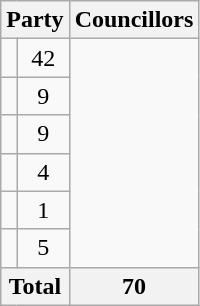<table class="wikitable">
<tr>
<th colspan=2>Party</th>
<th>Councillors</th>
</tr>
<tr>
<td></td>
<td align=center>42</td>
</tr>
<tr>
<td></td>
<td align=center>9</td>
</tr>
<tr>
<td></td>
<td align=center>9</td>
</tr>
<tr>
<td></td>
<td align=center>4</td>
</tr>
<tr>
<td></td>
<td align=center>1</td>
</tr>
<tr>
<td></td>
<td align=center>5</td>
</tr>
<tr>
<th colspan=2>Total</th>
<th align=center>70</th>
</tr>
</table>
